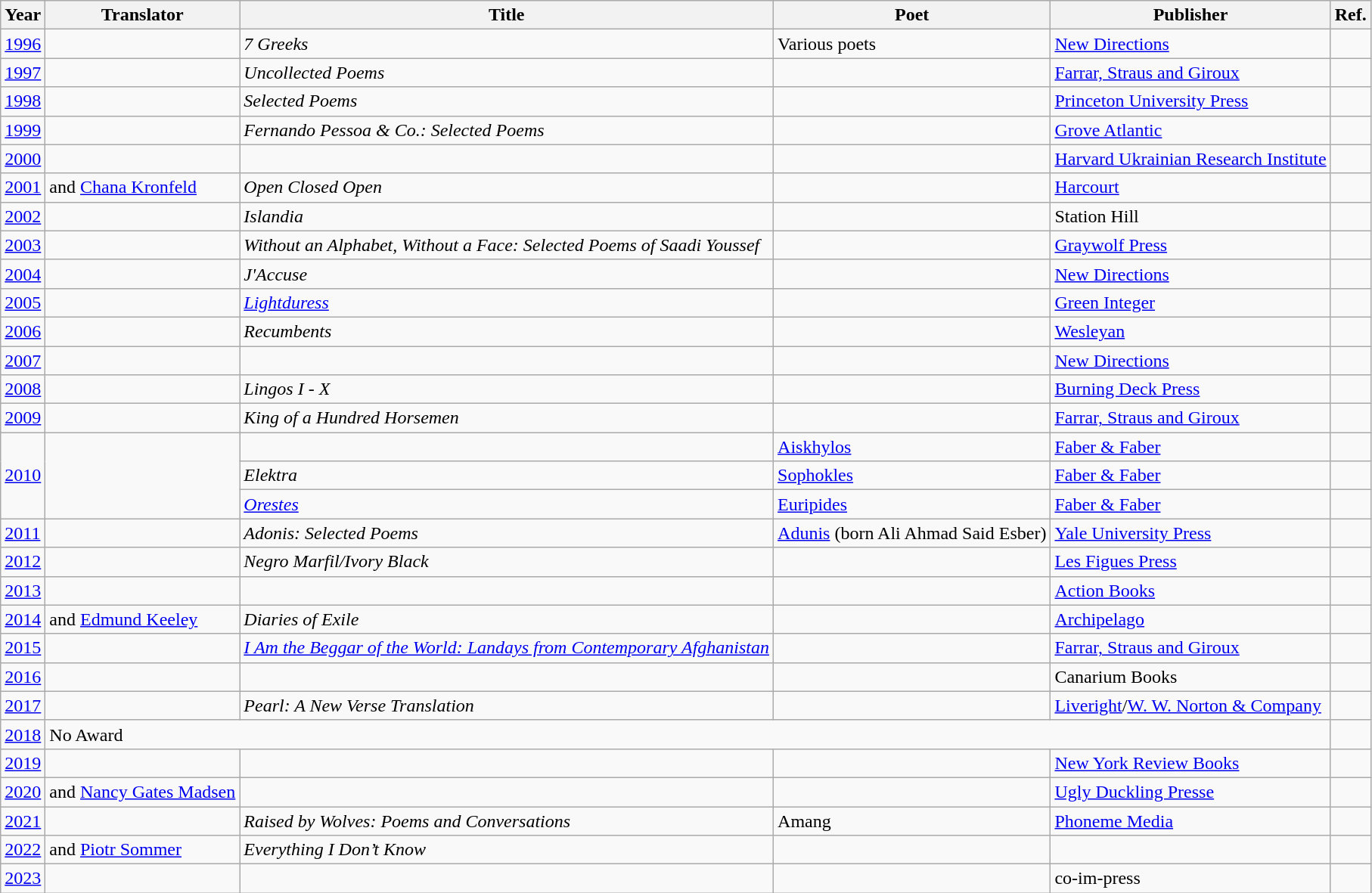<table class="wikitable sortable mw-collapsible">
<tr>
<th>Year</th>
<th>Translator</th>
<th>Title</th>
<th>Poet</th>
<th>Publisher</th>
<th>Ref.</th>
</tr>
<tr>
<td><a href='#'>1996</a></td>
<td></td>
<td><em>7 Greeks</em></td>
<td>Various poets</td>
<td><a href='#'>New Directions</a></td>
<td></td>
</tr>
<tr>
<td><a href='#'>1997</a></td>
<td></td>
<td><em>Uncollected Poems</em></td>
<td></td>
<td><a href='#'>Farrar, Straus and Giroux</a></td>
<td></td>
</tr>
<tr>
<td><a href='#'>1998</a></td>
<td></td>
<td><em>Selected Poems</em></td>
<td></td>
<td><a href='#'>Princeton University Press</a></td>
<td></td>
</tr>
<tr>
<td><a href='#'>1999</a></td>
<td></td>
<td><em>Fernando Pessoa & Co.: Selected Poems</em></td>
<td></td>
<td><a href='#'>Grove Atlantic</a></td>
<td></td>
</tr>
<tr>
<td><a href='#'>2000</a></td>
<td></td>
<td><em></em></td>
<td></td>
<td><a href='#'>Harvard Ukrainian Research Institute</a></td>
<td></td>
</tr>
<tr>
<td><a href='#'>2001</a></td>
<td> and <a href='#'>Chana Kronfeld</a></td>
<td><em>Open Closed Open</em></td>
<td></td>
<td><a href='#'>Harcourt</a></td>
<td></td>
</tr>
<tr>
<td><a href='#'>2002</a></td>
<td></td>
<td><em>Islandia</em></td>
<td></td>
<td>Station Hill</td>
<td></td>
</tr>
<tr>
<td><a href='#'>2003</a></td>
<td></td>
<td><em>Without an Alphabet, Without a Face: Selected Poems of Saadi Youssef</em></td>
<td></td>
<td><a href='#'>Graywolf Press</a></td>
<td></td>
</tr>
<tr>
<td><a href='#'>2004</a></td>
<td></td>
<td><em>J'Accuse</em></td>
<td></td>
<td><a href='#'>New Directions</a></td>
<td></td>
</tr>
<tr>
<td><a href='#'>2005</a></td>
<td></td>
<td><em><a href='#'>Lightduress</a></em></td>
<td></td>
<td><a href='#'>Green Integer</a></td>
<td></td>
</tr>
<tr>
<td><a href='#'>2006</a></td>
<td></td>
<td><em>Recumbents</em></td>
<td></td>
<td><a href='#'>Wesleyan</a></td>
<td></td>
</tr>
<tr>
<td><a href='#'>2007</a></td>
<td></td>
<td><em></em></td>
<td></td>
<td><a href='#'>New Directions</a></td>
<td></td>
</tr>
<tr>
<td><a href='#'>2008</a></td>
<td></td>
<td><em>Lingos I - X</em></td>
<td></td>
<td><a href='#'>Burning Deck Press</a></td>
<td></td>
</tr>
<tr>
<td><a href='#'>2009</a></td>
<td></td>
<td><em>King of a Hundred Horsemen</em></td>
<td></td>
<td><a href='#'>Farrar, Straus and Giroux</a></td>
<td></td>
</tr>
<tr>
<td rowspan="3"><a href='#'>2010</a></td>
<td rowspan="3"></td>
<td><em></em></td>
<td><a href='#'>Aiskhylos</a></td>
<td><a href='#'>Faber & Faber</a></td>
<td></td>
</tr>
<tr>
<td><em>Elektra</em></td>
<td><a href='#'>Sophokles</a></td>
<td><a href='#'>Faber & Faber</a></td>
<td></td>
</tr>
<tr>
<td><em><a href='#'>Orestes</a></em></td>
<td><a href='#'>Euripides</a></td>
<td><a href='#'>Faber & Faber</a></td>
<td></td>
</tr>
<tr>
<td><a href='#'>2011</a></td>
<td></td>
<td><em>Adonis: Selected Poems</em></td>
<td><a href='#'>Adunis</a> (born Ali Ahmad Said Esber)</td>
<td><a href='#'>Yale University Press</a></td>
<td></td>
</tr>
<tr>
<td><a href='#'>2012</a></td>
<td></td>
<td><em>Negro Marfil/Ivory Black</em></td>
<td></td>
<td><a href='#'>Les Figues Press</a></td>
<td></td>
</tr>
<tr>
<td><a href='#'>2013</a></td>
<td></td>
<td><em></em></td>
<td></td>
<td><a href='#'>Action Books</a></td>
<td></td>
</tr>
<tr>
<td><a href='#'>2014</a></td>
<td> and <a href='#'>Edmund Keeley</a></td>
<td><em>Diaries of Exile</em></td>
<td></td>
<td><a href='#'>Archipelago</a></td>
<td></td>
</tr>
<tr>
<td><a href='#'>2015</a></td>
<td></td>
<td><em><a href='#'>I Am the Beggar of the World: Landays from Contemporary Afghanistan</a></em></td>
<td></td>
<td><a href='#'>Farrar, Straus and Giroux</a></td>
<td></td>
</tr>
<tr>
<td><a href='#'>2016</a></td>
<td></td>
<td><em></em></td>
<td></td>
<td>Canarium Books</td>
<td></td>
</tr>
<tr>
<td><a href='#'>2017</a></td>
<td></td>
<td><em>Pearl: A New Verse Translation</em></td>
<td></td>
<td><a href='#'>Liveright</a>/<a href='#'>W. W. Norton & Company</a></td>
<td></td>
</tr>
<tr>
<td><a href='#'>2018</a></td>
<td colspan="4">No Award</td>
<td></td>
</tr>
<tr>
<td><a href='#'>2019</a></td>
<td></td>
<td><em></em></td>
<td></td>
<td><a href='#'>New York Review Books</a></td>
<td></td>
</tr>
<tr>
<td><a href='#'>2020</a></td>
<td> and <a href='#'>Nancy Gates Madsen</a></td>
<td><em></em></td>
<td></td>
<td><a href='#'>Ugly Duckling Presse</a></td>
<td></td>
</tr>
<tr>
<td><a href='#'>2021</a></td>
<td></td>
<td><em>Raised by Wolves: Poems and Conversations</em></td>
<td>Amang</td>
<td><a href='#'>Phoneme Media</a></td>
<td></td>
</tr>
<tr>
<td><a href='#'>2022</a></td>
<td> and <a href='#'>Piotr Sommer</a></td>
<td><em>Everything I Don’t Know</em></td>
<td></td>
<td></td>
<td></td>
</tr>
<tr>
<td><a href='#'>2023</a></td>
<td></td>
<td><em></em></td>
<td></td>
<td>co-im-press</td>
<td></td>
</tr>
</table>
